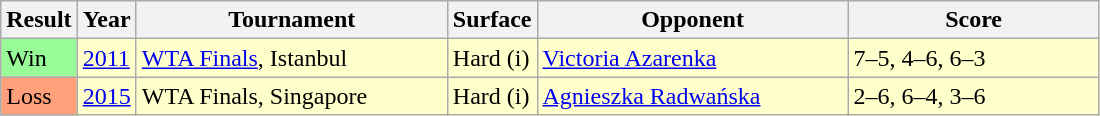<table class="sortable wikitable">
<tr>
<th>Result</th>
<th>Year</th>
<th style="width:200px">Tournament</th>
<th>Surface</th>
<th style="width:200px">Opponent</th>
<th style="width:160px" class="unsortable">Score</th>
</tr>
<tr style="background:#ffc;">
<td bgcolor=98FB98>Win</td>
<td><a href='#'>2011</a></td>
<td><a href='#'>WTA Finals</a>, Istanbul</td>
<td>Hard (i)</td>
<td> <a href='#'>Victoria Azarenka</a></td>
<td>7–5, 4–6, 6–3</td>
</tr>
<tr style="background:#ffc;">
<td bgcolor=ffa07a>Loss</td>
<td><a href='#'>2015</a></td>
<td>WTA Finals, Singapore</td>
<td>Hard (i)</td>
<td> <a href='#'>Agnieszka Radwańska</a></td>
<td>2–6, 6–4, 3–6</td>
</tr>
</table>
